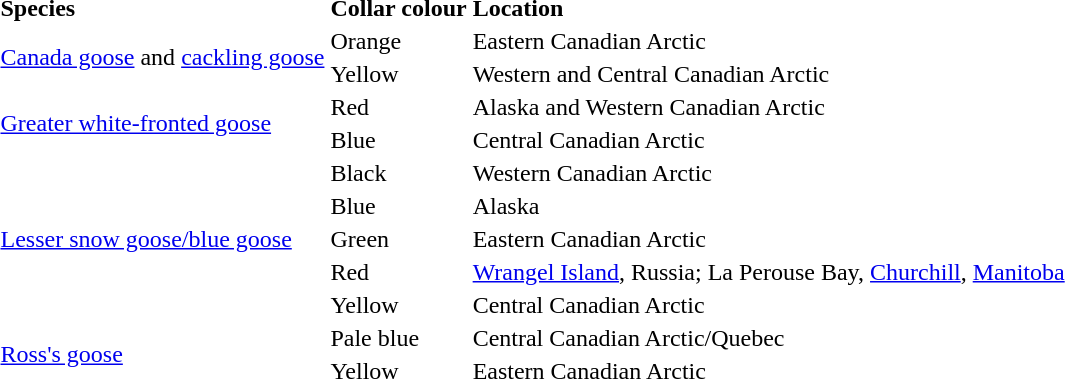<table>
<tr>
<th align="left">Species</th>
<th align="left">Collar colour</th>
<th align="left">Location</th>
</tr>
<tr>
<td rowspan="2"><a href='#'>Canada goose</a> and <a href='#'>cackling goose</a></td>
<td>Orange</td>
<td>Eastern Canadian Arctic</td>
</tr>
<tr>
<td>Yellow</td>
<td>Western and Central Canadian Arctic</td>
</tr>
<tr>
<td rowspan="2"><a href='#'>Greater white-fronted goose</a></td>
<td>Red</td>
<td>Alaska and Western Canadian Arctic</td>
</tr>
<tr>
<td>Blue</td>
<td>Central Canadian Arctic</td>
</tr>
<tr>
<td rowspan="5"><a href='#'>Lesser snow goose/blue goose</a></td>
<td>Black</td>
<td>Western Canadian Arctic</td>
</tr>
<tr>
<td>Blue</td>
<td>Alaska</td>
</tr>
<tr>
<td>Green</td>
<td>Eastern Canadian Arctic</td>
</tr>
<tr>
<td>Red</td>
<td><a href='#'>Wrangel Island</a>, Russia; La Perouse Bay, <a href='#'>Churchill</a>, <a href='#'>Manitoba</a></td>
</tr>
<tr>
<td>Yellow</td>
<td>Central Canadian Arctic</td>
</tr>
<tr>
<td rowspan="2"><a href='#'>Ross's goose</a></td>
<td>Pale blue</td>
<td>Central Canadian Arctic/Quebec</td>
</tr>
<tr>
<td>Yellow</td>
<td>Eastern Canadian Arctic</td>
</tr>
</table>
